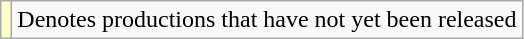<table class="wikitable sortable">
<tr>
<td style="background:#ffc;"></td>
<td>Denotes productions that have not yet been released</td>
</tr>
</table>
